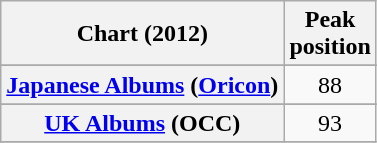<table class="wikitable sortable plainrowheaders" style="text-align:center">
<tr>
<th scope="col">Chart (2012)</th>
<th scope="col">Peak<br> position</th>
</tr>
<tr>
</tr>
<tr>
</tr>
<tr>
</tr>
<tr>
</tr>
<tr>
</tr>
<tr>
</tr>
<tr>
</tr>
<tr>
<th scope="row"><a href='#'>Japanese Albums</a> (<a href='#'>Oricon</a>)</th>
<td>88</td>
</tr>
<tr>
</tr>
<tr>
</tr>
<tr>
</tr>
<tr>
<th scope="row"><a href='#'>UK Albums</a> (OCC)</th>
<td>93</td>
</tr>
<tr>
</tr>
</table>
